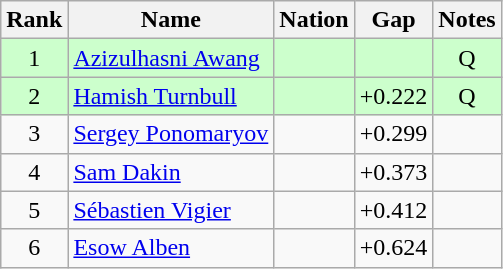<table class="wikitable sortable" style="text-align:center">
<tr>
<th>Rank</th>
<th>Name</th>
<th>Nation</th>
<th>Gap</th>
<th>Notes</th>
</tr>
<tr bgcolor=ccffcc>
<td>1</td>
<td align=left><a href='#'>Azizulhasni Awang</a></td>
<td align=left></td>
<td></td>
<td>Q</td>
</tr>
<tr bgcolor=ccffcc>
<td>2</td>
<td align=left><a href='#'>Hamish Turnbull</a></td>
<td align=left></td>
<td>+0.222</td>
<td>Q</td>
</tr>
<tr>
<td>3</td>
<td align=left><a href='#'>Sergey Ponomaryov</a></td>
<td align=left></td>
<td>+0.299</td>
<td></td>
</tr>
<tr>
<td>4</td>
<td align=left><a href='#'>Sam Dakin</a></td>
<td align=left></td>
<td>+0.373</td>
<td></td>
</tr>
<tr>
<td>5</td>
<td align=left><a href='#'>Sébastien Vigier</a></td>
<td align=left></td>
<td>+0.412</td>
<td></td>
</tr>
<tr>
<td>6</td>
<td align=left><a href='#'>Esow Alben</a></td>
<td align=left></td>
<td>+0.624</td>
<td></td>
</tr>
</table>
